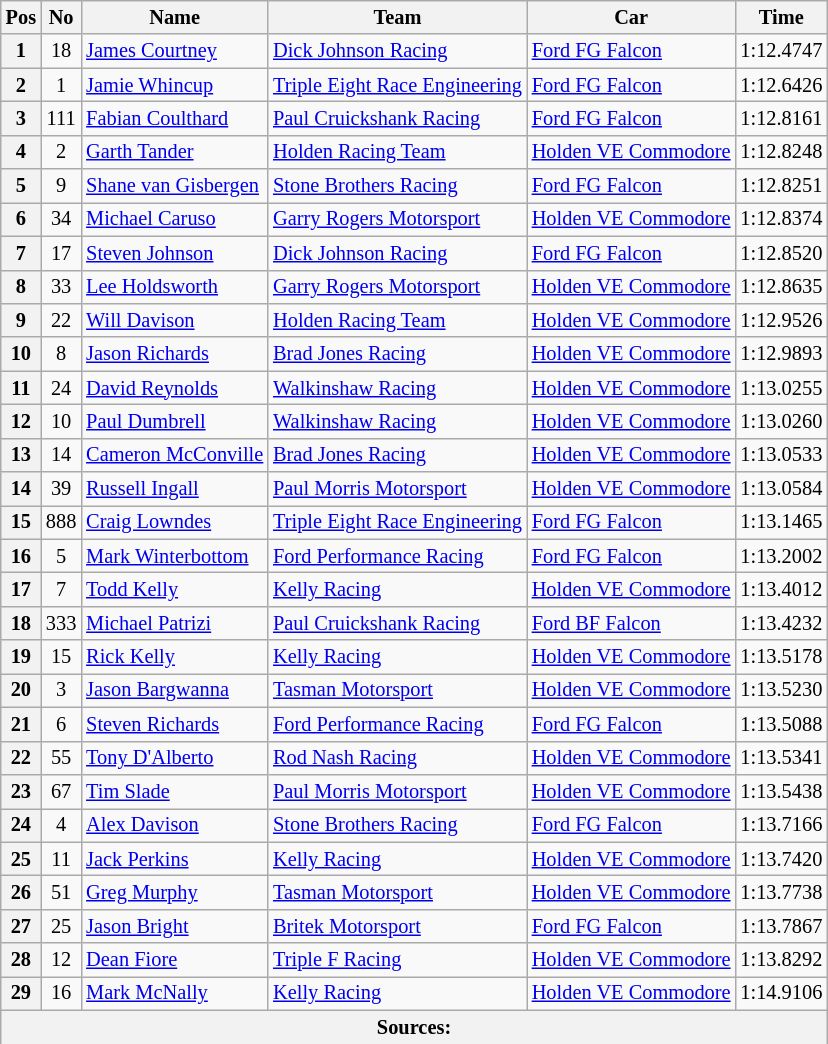<table class="wikitable" style="font-size: 85%;">
<tr>
<th>Pos</th>
<th>No</th>
<th>Name</th>
<th>Team</th>
<th>Car</th>
<th>Time</th>
</tr>
<tr>
<th>1</th>
<td align="center">18</td>
<td> <a href='#'>James Courtney</a></td>
<td><a href='#'>Dick Johnson Racing</a></td>
<td><a href='#'>Ford FG Falcon</a></td>
<td>1:12.4747</td>
</tr>
<tr>
<th>2</th>
<td align="center">1</td>
<td> <a href='#'>Jamie Whincup</a></td>
<td><a href='#'>Triple Eight Race Engineering</a></td>
<td><a href='#'>Ford FG Falcon</a></td>
<td>1:12.6426</td>
</tr>
<tr>
<th>3</th>
<td align="center">111</td>
<td> <a href='#'>Fabian Coulthard</a></td>
<td><a href='#'>Paul Cruickshank Racing</a></td>
<td><a href='#'>Ford FG Falcon</a></td>
<td>1:12.8161</td>
</tr>
<tr>
<th>4</th>
<td align="center">2</td>
<td> <a href='#'>Garth Tander</a></td>
<td><a href='#'>Holden Racing Team</a></td>
<td><a href='#'>Holden VE Commodore</a></td>
<td>1:12.8248</td>
</tr>
<tr>
<th>5</th>
<td align="center">9</td>
<td> <a href='#'>Shane van Gisbergen</a></td>
<td><a href='#'>Stone Brothers Racing</a></td>
<td><a href='#'>Ford FG Falcon</a></td>
<td>1:12.8251</td>
</tr>
<tr>
<th>6</th>
<td align="center">34</td>
<td> <a href='#'>Michael Caruso</a></td>
<td><a href='#'>Garry Rogers Motorsport</a></td>
<td><a href='#'>Holden VE Commodore</a></td>
<td>1:12.8374</td>
</tr>
<tr>
<th>7</th>
<td align="center">17</td>
<td> <a href='#'>Steven Johnson</a></td>
<td><a href='#'>Dick Johnson Racing</a></td>
<td><a href='#'>Ford FG Falcon</a></td>
<td>1:12.8520</td>
</tr>
<tr>
<th>8</th>
<td align="center">33</td>
<td> <a href='#'>Lee Holdsworth</a></td>
<td><a href='#'>Garry Rogers Motorsport</a></td>
<td><a href='#'>Holden VE Commodore</a></td>
<td>1:12.8635</td>
</tr>
<tr>
<th>9</th>
<td align="center">22</td>
<td> <a href='#'>Will Davison</a></td>
<td><a href='#'>Holden Racing Team</a></td>
<td><a href='#'>Holden VE Commodore</a></td>
<td>1:12.9526</td>
</tr>
<tr>
<th>10</th>
<td align="center">8</td>
<td> <a href='#'>Jason Richards</a></td>
<td><a href='#'>Brad Jones Racing</a></td>
<td><a href='#'>Holden VE Commodore</a></td>
<td>1:12.9893</td>
</tr>
<tr>
<th>11</th>
<td align="center">24</td>
<td> <a href='#'>David Reynolds</a></td>
<td><a href='#'>Walkinshaw Racing</a></td>
<td><a href='#'>Holden VE Commodore</a></td>
<td>1:13.0255</td>
</tr>
<tr>
<th>12</th>
<td align="center">10</td>
<td> <a href='#'>Paul Dumbrell</a></td>
<td><a href='#'>Walkinshaw Racing</a></td>
<td><a href='#'>Holden VE Commodore</a></td>
<td>1:13.0260</td>
</tr>
<tr>
<th>13</th>
<td align="center">14</td>
<td> <a href='#'>Cameron McConville</a></td>
<td><a href='#'>Brad Jones Racing</a></td>
<td><a href='#'>Holden VE Commodore</a></td>
<td>1:13.0533</td>
</tr>
<tr>
<th>14</th>
<td align="center">39</td>
<td> <a href='#'>Russell Ingall</a></td>
<td><a href='#'>Paul Morris Motorsport</a></td>
<td><a href='#'>Holden VE Commodore</a></td>
<td>1:13.0584</td>
</tr>
<tr>
<th>15</th>
<td align="center">888</td>
<td> <a href='#'>Craig Lowndes</a></td>
<td><a href='#'>Triple Eight Race Engineering</a></td>
<td><a href='#'>Ford FG Falcon</a></td>
<td>1:13.1465</td>
</tr>
<tr>
<th>16</th>
<td align="center">5</td>
<td> <a href='#'>Mark Winterbottom</a></td>
<td><a href='#'>Ford Performance Racing</a></td>
<td><a href='#'>Ford FG Falcon</a></td>
<td>1:13.2002</td>
</tr>
<tr>
<th>17</th>
<td align="center">7</td>
<td> <a href='#'>Todd Kelly</a></td>
<td><a href='#'>Kelly Racing</a></td>
<td><a href='#'>Holden VE Commodore</a></td>
<td>1:13.4012</td>
</tr>
<tr>
<th>18</th>
<td align="center">333</td>
<td> <a href='#'>Michael Patrizi</a></td>
<td><a href='#'>Paul Cruickshank Racing</a></td>
<td><a href='#'>Ford BF Falcon</a></td>
<td>1:13.4232</td>
</tr>
<tr>
<th>19</th>
<td align="center">15</td>
<td> <a href='#'>Rick Kelly</a></td>
<td><a href='#'>Kelly Racing</a></td>
<td><a href='#'>Holden VE Commodore</a></td>
<td>1:13.5178</td>
</tr>
<tr>
<th>20</th>
<td align="center">3</td>
<td> <a href='#'>Jason Bargwanna</a></td>
<td><a href='#'>Tasman Motorsport</a></td>
<td><a href='#'>Holden VE Commodore</a></td>
<td>1:13.5230</td>
</tr>
<tr>
<th>21</th>
<td align="center">6</td>
<td> <a href='#'>Steven Richards</a></td>
<td><a href='#'>Ford Performance Racing</a></td>
<td><a href='#'>Ford FG Falcon</a></td>
<td>1:13.5088</td>
</tr>
<tr>
<th>22</th>
<td align="center">55</td>
<td> <a href='#'>Tony D'Alberto</a></td>
<td><a href='#'>Rod Nash Racing</a></td>
<td><a href='#'>Holden VE Commodore</a></td>
<td>1:13.5341</td>
</tr>
<tr>
<th>23</th>
<td align="center">67</td>
<td> <a href='#'>Tim Slade</a></td>
<td><a href='#'>Paul Morris Motorsport</a></td>
<td><a href='#'>Holden VE Commodore</a></td>
<td>1:13.5438</td>
</tr>
<tr>
<th>24</th>
<td align="center">4</td>
<td> <a href='#'>Alex Davison</a></td>
<td><a href='#'>Stone Brothers Racing</a></td>
<td><a href='#'>Ford FG Falcon</a></td>
<td>1:13.7166</td>
</tr>
<tr>
<th>25</th>
<td align="center">11</td>
<td> <a href='#'>Jack Perkins</a></td>
<td><a href='#'>Kelly Racing</a></td>
<td><a href='#'>Holden VE Commodore</a></td>
<td>1:13.7420</td>
</tr>
<tr>
<th>26</th>
<td align="center">51</td>
<td> <a href='#'>Greg Murphy</a></td>
<td><a href='#'>Tasman Motorsport</a></td>
<td><a href='#'>Holden VE Commodore</a></td>
<td>1:13.7738</td>
</tr>
<tr>
<th>27</th>
<td align="center">25</td>
<td> <a href='#'>Jason Bright</a></td>
<td><a href='#'>Britek Motorsport</a></td>
<td><a href='#'>Ford FG Falcon</a></td>
<td>1:13.7867</td>
</tr>
<tr>
<th>28</th>
<td align="center">12</td>
<td> <a href='#'>Dean Fiore</a></td>
<td><a href='#'>Triple F Racing</a></td>
<td><a href='#'>Holden VE Commodore</a></td>
<td>1:13.8292</td>
</tr>
<tr>
<th>29</th>
<td align="center">16</td>
<td> <a href='#'>Mark McNally</a></td>
<td><a href='#'>Kelly Racing</a></td>
<td><a href='#'>Holden VE Commodore</a></td>
<td>1:14.9106</td>
</tr>
<tr>
<th colspan="6">Sources:</th>
</tr>
</table>
